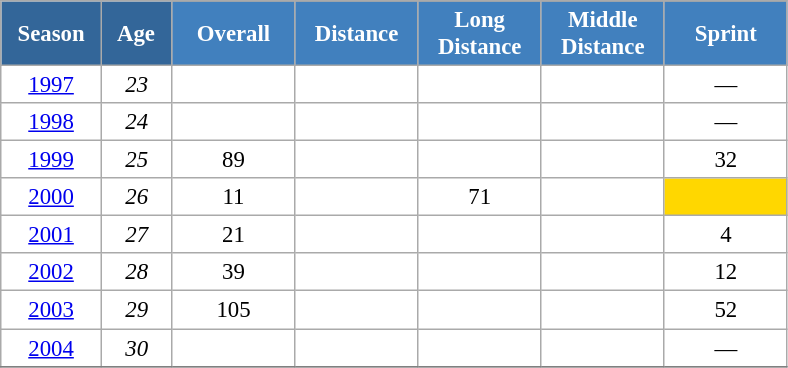<table class="wikitable" style="font-size:95%; text-align:center; border:grey solid 1px; border-collapse:collapse; background:#ffffff;">
<tr>
<th style="background-color:#369; color:white; width:60px;" rowspan="2"> Season </th>
<th style="background-color:#369; color:white; width:40px;" rowspan="2"> Age </th>
</tr>
<tr>
<th style="background-color:#4180be; color:white; width:75px;">Overall</th>
<th style="background-color:#4180be; color:white; width:75px;">Distance</th>
<th style="background-color:#4180be; color:white; width:75px;">Long Distance</th>
<th style="background-color:#4180be; color:white; width:75px;">Middle Distance</th>
<th style="background-color:#4180be; color:white; width:75px;">Sprint</th>
</tr>
<tr>
<td><a href='#'>1997</a></td>
<td><em>23</em></td>
<td></td>
<td></td>
<td></td>
<td></td>
<td>—</td>
</tr>
<tr>
<td><a href='#'>1998</a></td>
<td><em>24</em></td>
<td></td>
<td></td>
<td></td>
<td></td>
<td>—</td>
</tr>
<tr>
<td><a href='#'>1999</a></td>
<td><em>25</em></td>
<td>89</td>
<td></td>
<td></td>
<td></td>
<td>32</td>
</tr>
<tr>
<td><a href='#'>2000</a></td>
<td><em>26</em></td>
<td>11</td>
<td></td>
<td>71</td>
<td></td>
<td style="background:gold;"></td>
</tr>
<tr>
<td><a href='#'>2001</a></td>
<td><em>27</em></td>
<td>21</td>
<td></td>
<td></td>
<td></td>
<td>4</td>
</tr>
<tr>
<td><a href='#'>2002</a></td>
<td><em>28</em></td>
<td>39</td>
<td></td>
<td></td>
<td></td>
<td>12</td>
</tr>
<tr>
<td><a href='#'>2003</a></td>
<td><em>29</em></td>
<td>105</td>
<td></td>
<td></td>
<td></td>
<td>52</td>
</tr>
<tr>
<td><a href='#'>2004</a></td>
<td><em>30</em></td>
<td></td>
<td></td>
<td></td>
<td></td>
<td>—</td>
</tr>
<tr>
</tr>
</table>
